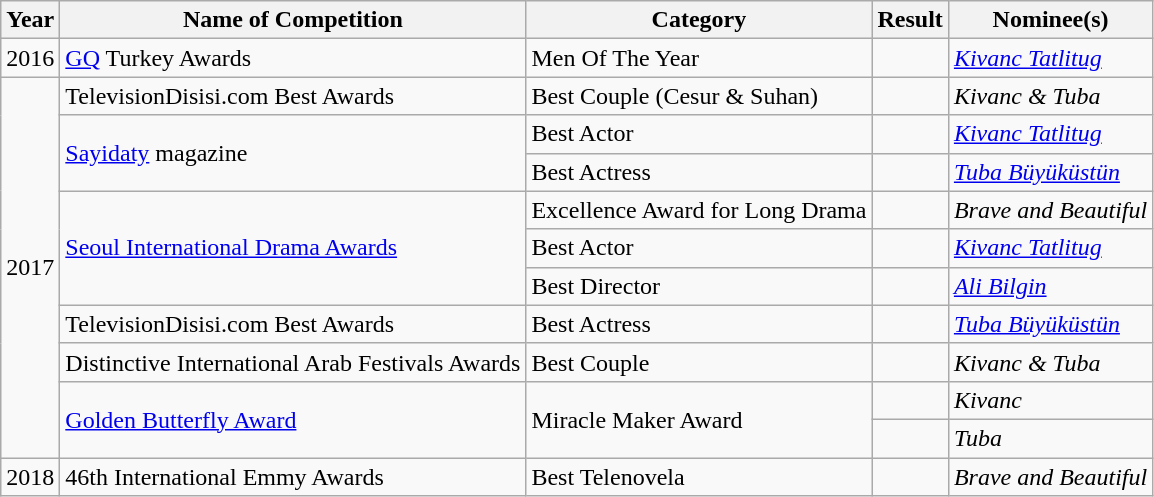<table class="wikitable">
<tr>
<th>Year</th>
<th>Name of Competition</th>
<th>Category</th>
<th>Result</th>
<th>Nominee(s)</th>
</tr>
<tr>
<td rowspan=1>2016</td>
<td><a href='#'>GQ</a> Turkey Awards</td>
<td>Men Of The Year</td>
<td></td>
<td><em><a href='#'>Kivanc Tatlitug</a></em></td>
</tr>
<tr>
<td rowspan=10>2017</td>
<td>TelevisionDisisi.com Best Awards</td>
<td>Best Couple (Cesur & Suhan)</td>
<td></td>
<td><em>Kivanc & Tuba</em></td>
</tr>
<tr>
<td rowspan=2><a href='#'>Sayidaty</a> magazine</td>
<td>Best Actor</td>
<td></td>
<td><em><a href='#'>Kivanc Tatlitug</a></em></td>
</tr>
<tr>
<td>Best Actress</td>
<td></td>
<td><em><a href='#'>Tuba Büyüküstün</a></em></td>
</tr>
<tr>
<td rowspan=3><a href='#'>Seoul International Drama Awards</a></td>
<td>Excellence Award for Long Drama</td>
<td></td>
<td><em>Brave and Beautiful</em></td>
</tr>
<tr>
<td>Best Actor</td>
<td></td>
<td><em><a href='#'>Kivanc Tatlitug</a></em></td>
</tr>
<tr>
<td>Best Director</td>
<td></td>
<td><em><a href='#'>Ali Bilgin</a></em></td>
</tr>
<tr>
<td>TelevisionDisisi.com Best Awards</td>
<td>Best Actress</td>
<td></td>
<td><em><a href='#'>Tuba Büyüküstün</a></em></td>
</tr>
<tr>
<td>Distinctive International Arab Festivals Awards</td>
<td>Best Couple</td>
<td></td>
<td><em>Kivanc & Tuba</em></td>
</tr>
<tr>
<td rowspan=2><a href='#'>Golden Butterfly Award</a></td>
<td rowspan=2>Miracle Maker Award</td>
<td></td>
<td><em>Kivanc</em></td>
</tr>
<tr>
<td></td>
<td><em>Tuba</em></td>
</tr>
<tr>
<td>2018</td>
<td>46th International Emmy Awards</td>
<td>Best Telenovela</td>
<td></td>
<td><em>Brave and Beautiful</em></td>
</tr>
</table>
